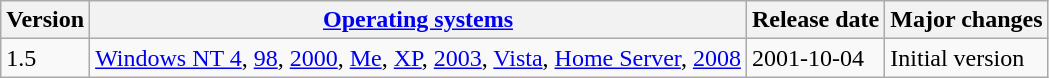<table class="wikitable">
<tr>
<th>Version</th>
<th><a href='#'>Operating systems</a></th>
<th>Release date</th>
<th>Major changes</th>
</tr>
<tr>
<td>1.5</td>
<td><a href='#'>Windows NT 4</a>, <a href='#'>98</a>, <a href='#'>2000</a>, <a href='#'>Me</a>, <a href='#'>XP</a>, <a href='#'>2003</a>, <a href='#'>Vista</a>, <a href='#'>Home Server</a>, <a href='#'>2008</a></td>
<td>2001-10-04</td>
<td>Initial version</td>
</tr>
</table>
